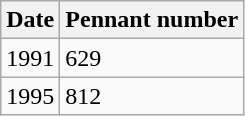<table class="wikitable">
<tr>
<th>Date</th>
<th>Pennant number</th>
</tr>
<tr>
<td>1991</td>
<td>629</td>
</tr>
<tr>
<td>1995</td>
<td>812</td>
</tr>
</table>
